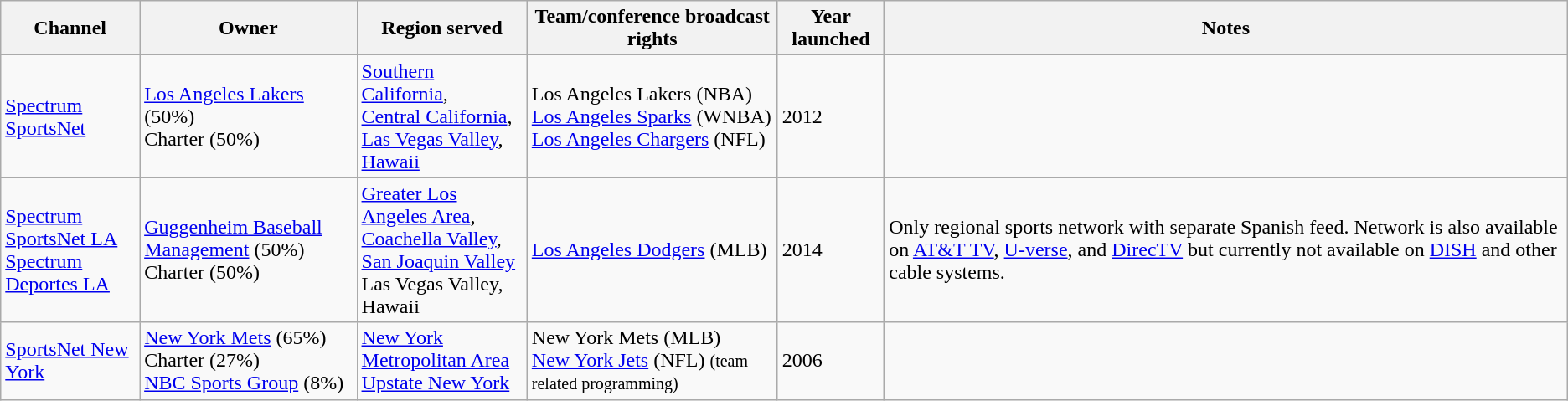<table class="wikitable">
<tr>
<th scope="col">Channel</th>
<th scope="col">Owner</th>
<th scope="col">Region served</th>
<th scope="col">Team/conference broadcast rights</th>
<th scope="col">Year launched</th>
<th scope="col">Notes</th>
</tr>
<tr>
<td><a href='#'>Spectrum SportsNet</a></td>
<td><a href='#'>Los Angeles Lakers</a> (50%)<br>Charter (50%)</td>
<td><a href='#'>Southern California</a>,<br><a href='#'>Central California</a>,<br><a href='#'>Las Vegas Valley</a>,<br><a href='#'>Hawaii</a></td>
<td>Los Angeles Lakers (NBA)<br><a href='#'>Los Angeles Sparks</a> (WNBA)<br><a href='#'>Los Angeles Chargers</a> (NFL)<br></td>
<td>2012</td>
<td></td>
</tr>
<tr>
<td><a href='#'>Spectrum SportsNet LA<br>Spectrum Deportes LA</a></td>
<td><a href='#'>Guggenheim Baseball Management</a> (50%)<br>Charter (50%)</td>
<td><a href='#'>Greater Los Angeles Area</a>,<br><a href='#'>Coachella Valley</a>,<br><a href='#'>San Joaquin Valley</a><br>Las Vegas Valley,<br>Hawaii</td>
<td><a href='#'>Los Angeles Dodgers</a> (MLB)</td>
<td>2014</td>
<td>Only regional sports network with separate Spanish feed. Network is also available on <a href='#'>AT&T TV</a>, <a href='#'>U-verse</a>, and <a href='#'>DirecTV</a> but currently not available on <a href='#'>DISH</a> and other cable systems.</td>
</tr>
<tr>
<td><a href='#'>SportsNet New York</a></td>
<td><a href='#'>New York Mets</a> (65%)<br>Charter (27%)<br><a href='#'>NBC Sports Group</a> (8%)</td>
<td><a href='#'>New York Metropolitan Area</a><br><a href='#'>Upstate New York</a></td>
<td>New York Mets (MLB)<br><a href='#'>New York Jets</a> (NFL) <small>(team related programming)</small></td>
<td>2006</td>
<td></td>
</tr>
</table>
